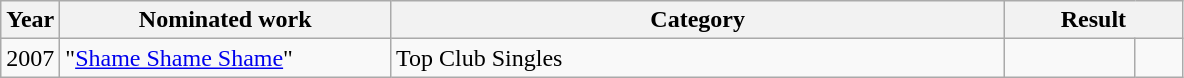<table class=wikitable>
<tr>
<th width=5%>Year</th>
<th width=28%>Nominated work</th>
<th width=52%>Category</th>
<th width=15% colspan=2>Result</th>
</tr>
<tr>
<td>2007</td>
<td>"<a href='#'>Shame Shame Shame</a>"</td>
<td>Top Club Singles</td>
<td></td>
<td width=4% align=center></td>
</tr>
</table>
